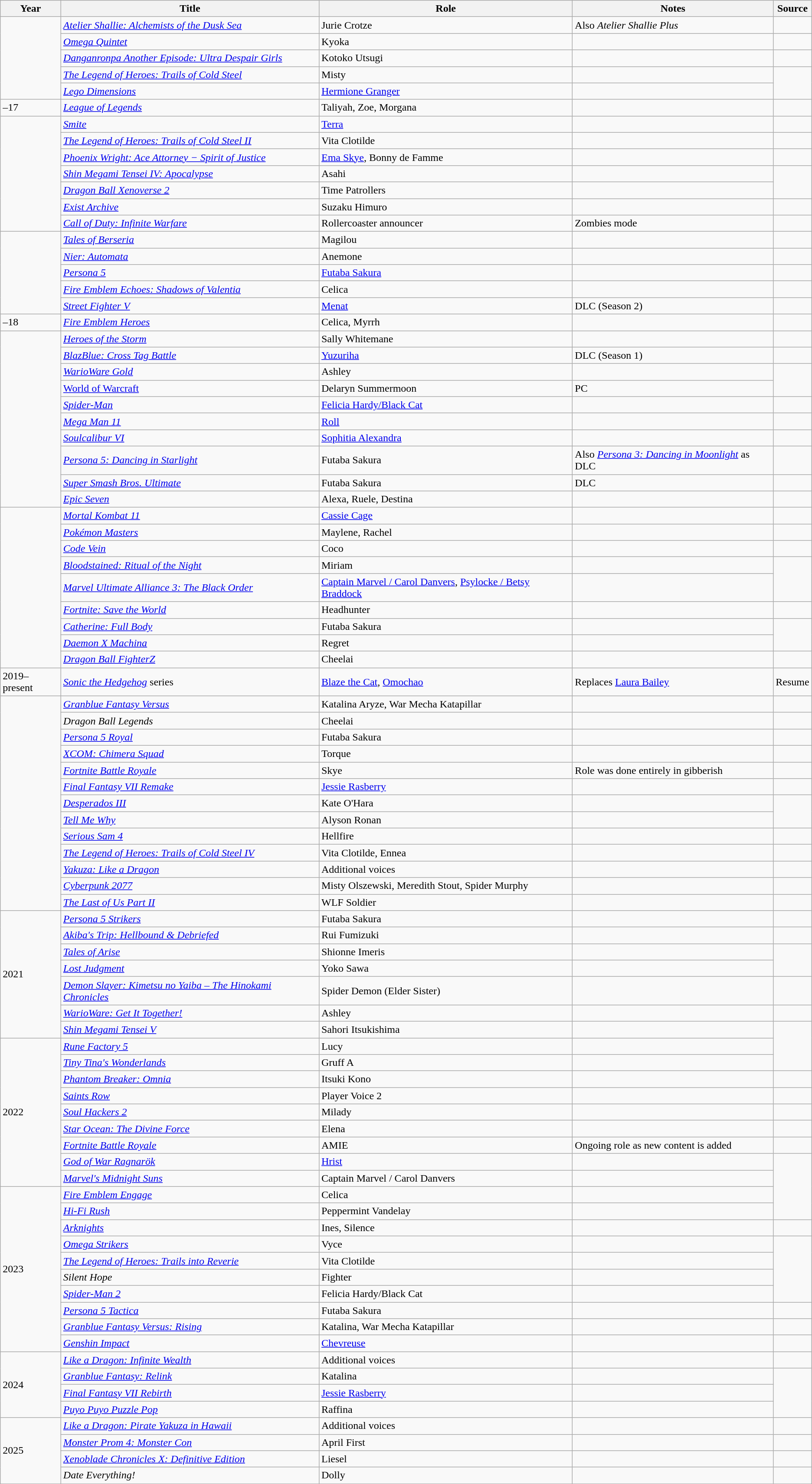<table class="wikitable sortable">
<tr>
<th>Year</th>
<th>Title</th>
<th>Role</th>
<th>Notes</th>
<th>Source</th>
</tr>
<tr>
<td rowspan="5"></td>
<td><em><a href='#'>Atelier Shallie: Alchemists of the Dusk Sea</a></em></td>
<td>Jurie Crotze</td>
<td>Also <em>Atelier Shallie Plus</em></td>
<td Tweet></td>
</tr>
<tr>
<td><em><a href='#'>Omega Quintet</a></em></td>
<td>Kyoka</td>
<td></td>
<td></td>
</tr>
<tr>
<td><em><a href='#'>Danganronpa Another Episode: Ultra Despair Girls</a></em></td>
<td>Kotoko Utsugi</td>
<td></td>
<td></td>
</tr>
<tr>
<td><em><a href='#'>The Legend of Heroes: Trails of Cold Steel</a></em></td>
<td>Misty</td>
<td></td>
<td rowspan="2"></td>
</tr>
<tr>
<td><em><a href='#'>Lego Dimensions</a></em></td>
<td><a href='#'>Hermione Granger</a></td>
<td></td>
</tr>
<tr>
<td>–17</td>
<td><em><a href='#'>League of Legends</a></em></td>
<td>Taliyah, Zoe, Morgana</td>
<td></td>
<td></td>
</tr>
<tr>
<td rowspan="7"></td>
<td><em><a href='#'>Smite</a></em></td>
<td><a href='#'>Terra</a></td>
<td></td>
<td></td>
</tr>
<tr>
<td><em><a href='#'>The Legend of Heroes: Trails of Cold Steel II</a></em></td>
<td>Vita Clotilde</td>
<td></td>
<td></td>
</tr>
<tr>
<td><em><a href='#'>Phoenix Wright: Ace Attorney − Spirit of Justice</a></em></td>
<td><a href='#'>Ema Skye</a>, Bonny de Famme</td>
<td></td>
<td></td>
</tr>
<tr>
<td><em><a href='#'>Shin Megami Tensei IV: Apocalypse</a></em></td>
<td>Asahi</td>
<td></td>
<td rowspan="2"></td>
</tr>
<tr>
<td><em><a href='#'>Dragon Ball Xenoverse 2</a></em></td>
<td>Time Patrollers</td>
<td></td>
</tr>
<tr>
<td><em><a href='#'>Exist Archive</a></em></td>
<td>Suzaku Himuro</td>
<td></td>
<td></td>
</tr>
<tr>
<td><em><a href='#'>Call of Duty: Infinite Warfare</a></em></td>
<td>Rollercoaster announcer</td>
<td>Zombies mode</td>
<td></td>
</tr>
<tr>
<td rowspan="5"></td>
<td><em><a href='#'>Tales of Berseria</a></em></td>
<td>Magilou</td>
<td></td>
<td></td>
</tr>
<tr>
<td><em><a href='#'>Nier: Automata</a></em></td>
<td>Anemone</td>
<td></td>
<td></td>
</tr>
<tr>
<td><em><a href='#'>Persona 5</a></em></td>
<td><a href='#'>Futaba Sakura</a></td>
<td></td>
<td></td>
</tr>
<tr>
<td><em><a href='#'>Fire Emblem Echoes: Shadows of Valentia</a></em></td>
<td>Celica</td>
<td></td>
<td></td>
</tr>
<tr>
<td><em><a href='#'>Street Fighter V</a></em></td>
<td><a href='#'>Menat</a></td>
<td>DLC (Season 2)</td>
<td></td>
</tr>
<tr>
<td>–18</td>
<td><em><a href='#'>Fire Emblem Heroes</a></em></td>
<td>Celica, Myrrh</td>
<td></td>
<td></td>
</tr>
<tr>
<td rowspan="10"></td>
<td><em><a href='#'>Heroes of the Storm</a></em></td>
<td>Sally Whitemane</td>
<td></td>
<td></td>
</tr>
<tr>
<td><em><a href='#'>BlazBlue: Cross Tag Battle</a></em></td>
<td><a href='#'>Yuzuriha</a></td>
<td>DLC (Season 1)</td>
<td></td>
</tr>
<tr>
<td><em><a href='#'>WarioWare Gold</a></em></td>
<td>Ashley</td>
<td></td>
<td rowspan="2"></td>
</tr>
<tr>
<td><a href='#'>World of Warcraft</a></td>
<td>Delaryn Summermoon</td>
<td>PC</td>
</tr>
<tr>
<td><em><a href='#'>Spider-Man</a></em></td>
<td><a href='#'>Felicia Hardy/Black Cat</a></td>
<td></td>
<td></td>
</tr>
<tr>
<td><em><a href='#'>Mega Man 11</a></em></td>
<td><a href='#'>Roll</a></td>
<td></td>
<td></td>
</tr>
<tr>
<td><em><a href='#'>Soulcalibur VI</a></em></td>
<td><a href='#'>Sophitia Alexandra</a></td>
<td></td>
<td></td>
</tr>
<tr>
<td><em><a href='#'>Persona 5: Dancing in Starlight</a></em></td>
<td>Futaba Sakura</td>
<td>Also <em><a href='#'>Persona 3: Dancing in Moonlight</a></em> as DLC</td>
<td></td>
</tr>
<tr>
<td><em><a href='#'>Super Smash Bros. Ultimate</a></em></td>
<td>Futaba Sakura</td>
<td>DLC</td>
<td></td>
</tr>
<tr>
<td><em><a href='#'>Epic Seven</a></em></td>
<td>Alexa, Ruele, Destina</td>
<td></td>
<td></td>
</tr>
<tr>
<td rowspan="9"></td>
<td><em><a href='#'>Mortal Kombat 11</a></em></td>
<td><a href='#'>Cassie Cage</a></td>
<td></td>
<td></td>
</tr>
<tr>
<td><em><a href='#'>Pokémon Masters</a></em></td>
<td>Maylene, Rachel</td>
<td></td>
<td></td>
</tr>
<tr>
<td><em><a href='#'>Code Vein</a></em></td>
<td>Coco</td>
<td></td>
<td></td>
</tr>
<tr>
<td><em><a href='#'>Bloodstained: Ritual of the Night</a></em></td>
<td>Miriam</td>
<td></td>
<td rowspan="2"></td>
</tr>
<tr>
<td><em><a href='#'>Marvel Ultimate Alliance 3: The Black Order</a></em></td>
<td><a href='#'>Captain Marvel / Carol Danvers</a>, <a href='#'>Psylocke / Betsy Braddock</a></td>
<td></td>
</tr>
<tr>
<td><em><a href='#'>Fortnite: Save the World</a></em></td>
<td>Headhunter</td>
<td></td>
<td></td>
</tr>
<tr>
<td><em><a href='#'>Catherine: Full Body</a></em></td>
<td>Futaba Sakura</td>
<td></td>
<td rowspan="2"></td>
</tr>
<tr>
<td><em><a href='#'>Daemon X Machina</a></em></td>
<td>Regret</td>
<td></td>
</tr>
<tr>
<td><em><a href='#'>Dragon Ball FighterZ</a></em></td>
<td>Cheelai</td>
<td></td>
<td></td>
</tr>
<tr>
<td>2019–present</td>
<td><em><a href='#'>Sonic the Hedgehog</a></em> series</td>
<td><a href='#'>Blaze the Cat</a>, <a href='#'>Omochao</a></td>
<td>Replaces <a href='#'>Laura Bailey</a></td>
<td>Resume</td>
</tr>
<tr>
<td rowspan="13"></td>
<td><em><a href='#'>Granblue Fantasy Versus</a></em></td>
<td>Katalina Aryze, War Mecha Katapillar</td>
<td></td>
<td></td>
</tr>
<tr>
<td><em>Dragon Ball Legends</em></td>
<td>Cheelai</td>
<td></td>
<td></td>
</tr>
<tr>
<td><em><a href='#'>Persona 5 Royal</a></em></td>
<td>Futaba Sakura</td>
<td></td>
<td></td>
</tr>
<tr>
<td><em><a href='#'>XCOM: Chimera Squad</a></em></td>
<td>Torque</td>
<td></td>
<td></td>
</tr>
<tr>
<td><em><a href='#'>Fortnite Battle Royale</a></em></td>
<td>Skye</td>
<td>Role was done entirely in gibberish</td>
<td></td>
</tr>
<tr>
<td><em><a href='#'>Final Fantasy VII Remake</a></em></td>
<td><a href='#'>Jessie Rasberry</a></td>
<td></td>
<td></td>
</tr>
<tr>
<td><em><a href='#'>Desperados III</a></em></td>
<td>Kate O'Hara</td>
<td></td>
<td rowspan="2"></td>
</tr>
<tr>
<td><a href='#'><em>Tell Me Why</em></a></td>
<td>Alyson Ronan</td>
<td></td>
</tr>
<tr>
<td><em><a href='#'>Serious Sam 4</a></em></td>
<td>Hellfire</td>
<td></td>
<td></td>
</tr>
<tr>
<td><em><a href='#'>The Legend of Heroes: Trails of Cold Steel IV</a></em></td>
<td>Vita Clotilde, Ennea</td>
<td></td>
<td></td>
</tr>
<tr>
<td><em><a href='#'>Yakuza: Like a Dragon</a></em></td>
<td>Additional voices</td>
<td></td>
<td></td>
</tr>
<tr>
<td><em><a href='#'>Cyberpunk 2077</a></em></td>
<td>Misty Olszewski, Meredith Stout, Spider Murphy</td>
<td></td>
<td></td>
</tr>
<tr>
<td><em><a href='#'>The Last of Us Part II</a></em></td>
<td>WLF Soldier</td>
<td></td>
</tr>
<tr>
<td rowspan="7">2021</td>
<td><em><a href='#'>Persona 5 Strikers</a></em></td>
<td>Futaba Sakura</td>
<td></td>
<td></td>
</tr>
<tr>
<td><em><a href='#'>Akiba's Trip: Hellbound & Debriefed</a></em></td>
<td>Rui Fumizuki</td>
<td></td>
<td></td>
</tr>
<tr>
<td><em><a href='#'>Tales of Arise</a></em></td>
<td>Shionne Imeris</td>
<td></td>
<td rowspan="2"></td>
</tr>
<tr>
<td><em><a href='#'>Lost Judgment</a></em></td>
<td>Yoko Sawa</td>
<td></td>
</tr>
<tr>
<td><em><a href='#'>Demon Slayer: Kimetsu no Yaiba – The Hinokami Chronicles</a></em></td>
<td>Spider Demon (Elder Sister)</td>
<td></td>
<td></td>
</tr>
<tr>
<td><em><a href='#'>WarioWare: Get It Together!</a></em></td>
<td>Ashley</td>
<td></td>
<td></td>
</tr>
<tr>
<td><em><a href='#'>Shin Megami Tensei V</a></em></td>
<td>Sahori Itsukishima</td>
<td></td>
<td rowspan="3"></td>
</tr>
<tr>
<td rowspan="9">2022</td>
<td><em><a href='#'>Rune Factory 5</a></em></td>
<td>Lucy</td>
<td></td>
</tr>
<tr>
<td><em><a href='#'>Tiny Tina's Wonderlands</a></em></td>
<td>Gruff A</td>
<td></td>
</tr>
<tr>
<td><em><a href='#'>Phantom Breaker: Omnia</a></em></td>
<td>Itsuki Kono</td>
<td></td>
<td></td>
</tr>
<tr>
<td><em><a href='#'>Saints Row</a></em></td>
<td>Player Voice 2</td>
<td></td>
<td></td>
</tr>
<tr>
<td><em><a href='#'>Soul Hackers 2</a></em></td>
<td>Milady</td>
<td></td>
<td></td>
</tr>
<tr>
<td><em><a href='#'>Star Ocean: The Divine Force</a></em></td>
<td>Elena</td>
<td></td>
<td></td>
</tr>
<tr>
<td><em><a href='#'>Fortnite Battle Royale</a></em></td>
<td>AMIE</td>
<td>Ongoing role as new content is added</td>
<td></td>
</tr>
<tr>
<td><em><a href='#'>God of War Ragnarök</a></em></td>
<td><a href='#'>Hrist</a></td>
<td></td>
<td rowspan="4"></td>
</tr>
<tr>
<td><em><a href='#'>Marvel's Midnight Suns</a></em></td>
<td>Captain Marvel / Carol Danvers</td>
<td></td>
</tr>
<tr>
<td rowspan="10">2023</td>
<td><em><a href='#'>Fire Emblem Engage</a></em></td>
<td>Celica</td>
<td></td>
</tr>
<tr>
<td><em><a href='#'>Hi-Fi Rush</a></em></td>
<td>Peppermint Vandelay</td>
<td></td>
</tr>
<tr>
<td><em><a href='#'>Arknights</a></em></td>
<td>Ines, Silence</td>
<td></td>
<td></td>
</tr>
<tr>
<td><em><a href='#'>Omega Strikers</a></em></td>
<td>Vyce</td>
<td></td>
<td rowspan="4"></td>
</tr>
<tr>
<td><em><a href='#'>The Legend of Heroes: Trails into Reverie</a></em></td>
<td>Vita Clotilde</td>
<td></td>
</tr>
<tr>
<td><em>Silent Hope</em></td>
<td>Fighter</td>
<td></td>
</tr>
<tr>
<td><em><a href='#'>Spider-Man 2</a></em></td>
<td>Felicia Hardy/Black Cat</td>
<td></td>
</tr>
<tr>
<td><em><a href='#'>Persona 5 Tactica</a></em></td>
<td>Futaba Sakura</td>
<td></td>
<td></td>
</tr>
<tr>
<td><em><a href='#'>Granblue Fantasy Versus: Rising</a></em></td>
<td>Katalina, War Mecha Katapillar</td>
<td></td>
<td></td>
</tr>
<tr>
<td><em><a href='#'>Genshin Impact</a></em></td>
<td><a href='#'>Chevreuse</a></td>
<td></td>
<td></td>
</tr>
<tr>
<td rowspan="4">2024</td>
<td><em><a href='#'>Like a Dragon: Infinite Wealth</a></em></td>
<td>Additional voices</td>
<td></td>
<td></td>
</tr>
<tr>
<td><em><a href='#'>Granblue Fantasy: Relink</a></em></td>
<td>Katalina</td>
<td></td>
<td rowspan="3"></td>
</tr>
<tr>
<td><em><a href='#'>Final Fantasy VII Rebirth</a></em></td>
<td><a href='#'>Jessie Rasberry</a></td>
<td></td>
</tr>
<tr>
<td><em><a href='#'>Puyo Puyo Puzzle Pop</a></em></td>
<td>Raffina</td>
</tr>
<tr>
<td rowspan="4">2025</td>
<td><em><a href='#'>Like a Dragon: Pirate Yakuza in Hawaii</a></em></td>
<td>Additional voices</td>
<td></td>
<td></td>
</tr>
<tr>
<td><em><a href='#'>Monster Prom 4: Monster Con</a></em></td>
<td>April First</td>
<td></td>
<td></td>
</tr>
<tr>
<td><em><a href='#'>Xenoblade Chronicles X: Definitive Edition</a></em></td>
<td>Liesel</td>
<td></td>
<td></td>
</tr>
<tr>
<td><em>Date Everything!</em></td>
<td>Dolly</td>
<td></td>
<td></td>
</tr>
</table>
